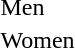<table>
<tr>
<td>Men</td>
<td></td>
<td></td>
<td></td>
</tr>
<tr>
<td>Women</td>
<td></td>
<td></td>
<td></td>
</tr>
</table>
